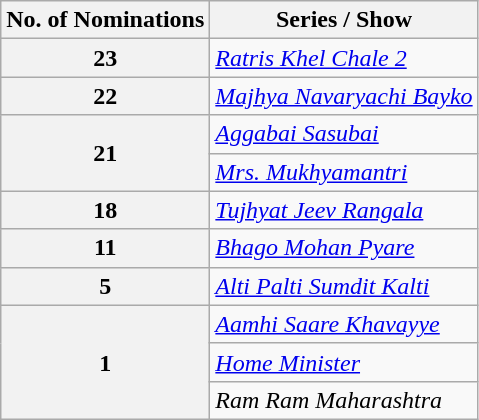<table class="wikitable" style="display:inline-table;">
<tr>
<th>No. of Nominations</th>
<th>Series / Show</th>
</tr>
<tr>
<th>23</th>
<td><em><a href='#'>Ratris Khel Chale 2</a></em></td>
</tr>
<tr>
<th>22</th>
<td><em><a href='#'>Majhya Navaryachi Bayko</a></em></td>
</tr>
<tr>
<th rowspan="2">21</th>
<td><em><a href='#'>Aggabai Sasubai</a></em></td>
</tr>
<tr>
<td><em><a href='#'>Mrs. Mukhyamantri</a></em></td>
</tr>
<tr>
<th>18</th>
<td><em><a href='#'>Tujhyat Jeev Rangala</a></em></td>
</tr>
<tr>
<th>11</th>
<td><em><a href='#'>Bhago Mohan Pyare</a></em></td>
</tr>
<tr>
<th>5</th>
<td><em><a href='#'>Alti Palti Sumdit Kalti</a></em></td>
</tr>
<tr>
<th rowspan="3">1</th>
<td><em><a href='#'>Aamhi Saare Khavayye</a></em></td>
</tr>
<tr>
<td><em><a href='#'>Home Minister</a></em></td>
</tr>
<tr>
<td><em>Ram Ram Maharashtra</em></td>
</tr>
</table>
